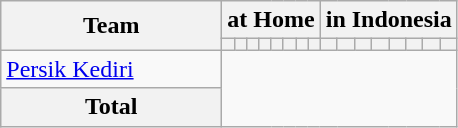<table class="wikitable plainrowheaders sortable">
<tr>
<th width=140px rowspan=2>Team</th>
<th colspan=8>at Home</th>
<th colspan=8>in Indonesia</th>
</tr>
<tr>
<th></th>
<th></th>
<th></th>
<th></th>
<th></th>
<th></th>
<th></th>
<th></th>
<th></th>
<th></th>
<th></th>
<th></th>
<th></th>
<th></th>
<th></th>
<th></th>
</tr>
<tr>
<td><a href='#'>Persik Kediri</a><br>
</td>
</tr>
<tr class="sortbottom">
<th>Total<br>
</th>
</tr>
</table>
